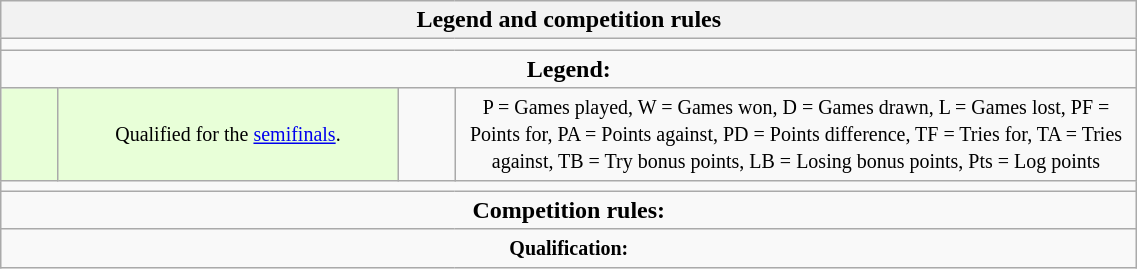<table class="wikitable collapsible collapsed" style="text-align:center; font-size:100%; width:60%;">
<tr>
<th colspan="100%" style="border:0px">Legend and competition rules</th>
</tr>
<tr>
<td colspan="100%"></td>
</tr>
<tr>
<td colspan="100%" style="border:0px"><strong>Legend:</strong></td>
</tr>
<tr>
<td style="width:5%; background:#E8FFD8"></td>
<td style="width:30%; background:#E8FFD8"><small>Qualified for the <a href='#'>semifinals</a>.</small></td>
<td style="width:5%;"></td>
<td style="width:60%;"><small>P = Games played, W = Games won, D = Games drawn, L = Games lost, PF = Points for, PA = Points against, PD = Points difference, TF = Tries for, TA = Tries against, TB = Try bonus points, LB = Losing bonus points, Pts = Log points</small></td>
</tr>
<tr>
<td colspan="100%"></td>
</tr>
<tr>
<td colspan="100%" style="border:0px"><strong>Competition rules:</strong></td>
</tr>
<tr>
<td colspan="100%"><small><strong>Qualification:</strong></small><br></td>
</tr>
</table>
